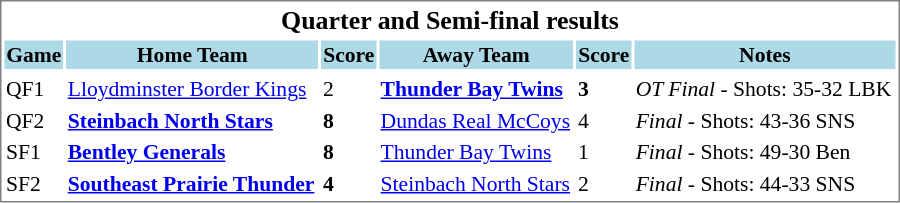<table cellpadding="10">
<tr align="left" style="vertical-align: top">
<td></td>
<td><br><table cellpadding="1" width="600px" style="font-size: 90%; border: 1px solid gray;">
<tr align="center" style="font-size: larger;">
<td colspan=6><strong>Quarter and Semi-final results</strong></td>
</tr>
<tr style="background:lightblue;">
<th style=>Game</th>
<th style= width="165">Home Team</th>
<th style=>Score</th>
<th style= width="165">Away Team</th>
<th style=>Score</th>
<th style=>Notes</th>
</tr>
<tr align="center" style="vertical-align: middle;" style="background:lightblue;">
</tr>
<tr bgcolor=>
<td>QF1</td>
<td><a href='#'>Lloydminster Border Kings</a></td>
<td>2</td>
<td><strong><a href='#'>Thunder Bay Twins</a></strong></td>
<td><strong>3</strong></td>
<td><em>OT Final</em> - Shots: 35-32 LBK</td>
</tr>
<tr bgcolor=>
<td>QF2</td>
<td><strong><a href='#'>Steinbach North Stars</a></strong></td>
<td><strong>8</strong></td>
<td><a href='#'>Dundas Real McCoys</a></td>
<td>4</td>
<td><em>Final</em> - Shots: 43-36 SNS</td>
</tr>
<tr bgcolor=>
<td>SF1</td>
<td><strong><a href='#'>Bentley Generals</a></strong></td>
<td><strong>8</strong></td>
<td><a href='#'>Thunder Bay Twins</a></td>
<td>1</td>
<td><em>Final</em> - Shots: 49-30 Ben</td>
</tr>
<tr bgcolor=>
<td>SF2</td>
<td><strong><a href='#'>Southeast Prairie Thunder</a></strong></td>
<td><strong>4</strong></td>
<td><a href='#'>Steinbach North Stars</a></td>
<td>2</td>
<td><em>Final</em> - Shots: 44-33 SNS</td>
</tr>
</table>
</td>
</tr>
</table>
